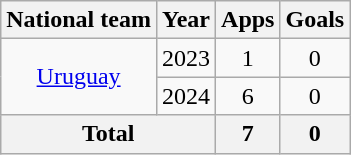<table class="wikitable" style="text-align:center">
<tr>
<th>National team</th>
<th>Year</th>
<th>Apps</th>
<th>Goals</th>
</tr>
<tr>
<td rowspan=2><a href='#'>Uruguay</a></td>
<td>2023</td>
<td>1</td>
<td>0</td>
</tr>
<tr>
<td>2024</td>
<td>6</td>
<td>0</td>
</tr>
<tr>
<th colspan=2>Total</th>
<th>7</th>
<th>0</th>
</tr>
</table>
